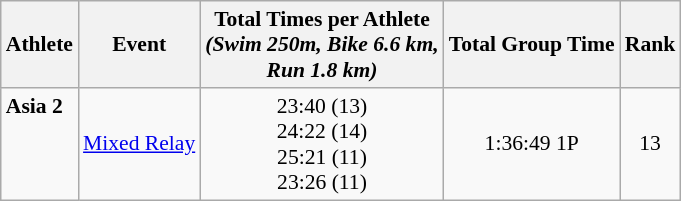<table class="wikitable" style="font-size:90%;">
<tr>
<th>Athlete</th>
<th>Event</th>
<th>Total Times per Athlete <br> <em>(Swim 250m, Bike 6.6 km, <br> Run 1.8 km)</em></th>
<th>Total Group Time</th>
<th>Rank</th>
</tr>
<tr align=center>
<td align=left><strong>Asia 2</strong><br><br><br><br></td>
<td align=left><a href='#'>Mixed Relay</a></td>
<td valign=bottom>23:40 (13)<br>24:22 (14)<br>25:21 (11)<br>23:26 (11)</td>
<td>1:36:49 1P</td>
<td>13</td>
</tr>
</table>
